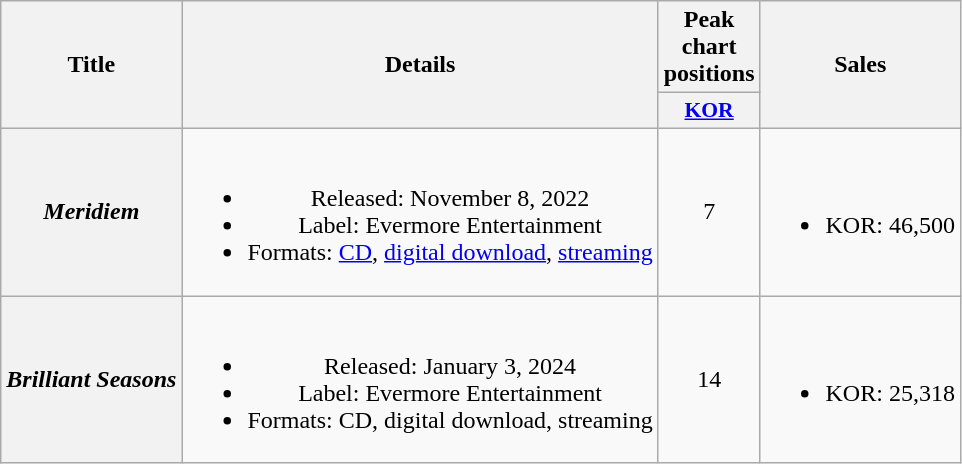<table class="wikitable plainrowheaders" style="text-align:center">
<tr>
<th scope="col" rowspan="2">Title</th>
<th scope="col" rowspan="2">Details</th>
<th scope="col" colspan="1">Peak chart positions</th>
<th scope="col" rowspan="2">Sales</th>
</tr>
<tr>
<th scope="col" style="font-size:90%; width:3em"><a href='#'>KOR</a><br></th>
</tr>
<tr>
<th scope="row"><em>Meridiem</em></th>
<td><br><ul><li>Released: November 8, 2022</li><li>Label: Evermore Entertainment</li><li>Formats: <a href='#'>CD</a>, <a href='#'>digital download</a>, <a href='#'>streaming</a></li></ul></td>
<td>7</td>
<td><br><ul><li>KOR: 46,500</li></ul></td>
</tr>
<tr>
<th scope="row"><em>Brilliant Seasons</em></th>
<td><br><ul><li>Released: January 3, 2024</li><li>Label: Evermore Entertainment</li><li>Formats: CD, digital download, streaming</li></ul></td>
<td>14</td>
<td><br><ul><li>KOR: 25,318</li></ul></td>
</tr>
</table>
